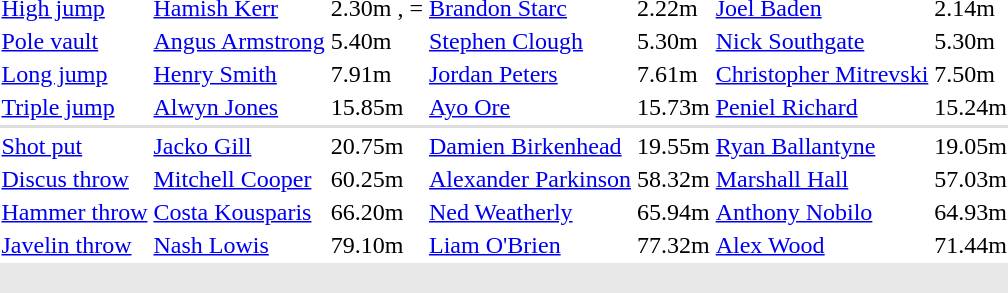<table>
<tr>
<td><a href='#'>High jump</a></td>
<td align=left><a href='#'>Hamish Kerr</a> <br> </td>
<td>2.30m , =</td>
<td align=left><a href='#'>Brandon Starc</a> <br> </td>
<td>2.22m</td>
<td align=left><a href='#'>Joel Baden</a> <br> </td>
<td>2.14m</td>
</tr>
<tr>
<td><a href='#'>Pole vault</a></td>
<td align=left><a href='#'>Angus Armstrong</a> <br> </td>
<td>5.40m </td>
<td><a href='#'>Stephen Clough</a> <br> </td>
<td>5.30m</td>
<td><a href='#'>Nick Southgate</a> <br> </td>
<td>5.30m</td>
</tr>
<tr>
<td><a href='#'>Long jump</a></td>
<td align=left><a href='#'>Henry Smith</a> <br> </td>
<td>7.91m </td>
<td align=left><a href='#'>Jordan Peters</a> <br> </td>
<td>7.61m</td>
<td align=left><a href='#'>Christopher Mitrevski</a> <br> </td>
<td>7.50m</td>
</tr>
<tr>
<td><a href='#'>Triple jump</a></td>
<td align=left><a href='#'>Alwyn Jones</a> <br> </td>
<td>15.85m</td>
<td align=left><a href='#'>Ayo Ore</a> <br> </td>
<td>15.73m</td>
<td align=left><a href='#'>Peniel Richard</a> <br> </td>
<td>15.24m</td>
</tr>
<tr bgcolor=#DDDDDD>
<td colspan=8></td>
</tr>
<tr>
<td><a href='#'>Shot put</a></td>
<td align=left><a href='#'>Jacko Gill</a> <br> </td>
<td>20.75m </td>
<td align=left><a href='#'>Damien Birkenhead</a> <br> </td>
<td>19.55m</td>
<td align=left><a href='#'>Ryan Ballantyne</a> <br> </td>
<td>19.05m</td>
</tr>
<tr>
<td><a href='#'>Discus throw</a></td>
<td align=left><a href='#'>Mitchell Cooper</a> <br> </td>
<td>60.25m</td>
<td align=left><a href='#'>Alexander Parkinson</a> <br> </td>
<td>58.32m</td>
<td align=left><a href='#'>Marshall Hall</a> <br> </td>
<td>57.03m</td>
</tr>
<tr>
<td><a href='#'>Hammer throw</a></td>
<td align=left><a href='#'>Costa Kousparis</a> <br> </td>
<td>66.20m</td>
<td align=left><a href='#'>Ned Weatherly</a> <br> </td>
<td>65.94m</td>
<td align=left><a href='#'>Anthony Nobilo</a> <br> </td>
<td>64.93m</td>
</tr>
<tr>
<td><a href='#'>Javelin throw</a></td>
<td align=left><a href='#'>Nash Lowis</a> <br> </td>
<td>79.10m </td>
<td align=left><a href='#'>Liam O'Brien</a> <br> </td>
<td>77.32m</td>
<td align=left><a href='#'>Alex Wood</a> <br> </td>
<td>71.44m</td>
</tr>
<tr style="background:#e8e8e8;">
<td colspan=7><br></td>
</tr>
</table>
